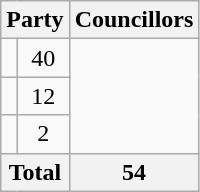<table class="wikitable">
<tr>
<th colspan=2>Party</th>
<th>Councillors</th>
</tr>
<tr>
<td></td>
<td align=center>40</td>
</tr>
<tr>
<td></td>
<td align=center>12</td>
</tr>
<tr>
<td></td>
<td align=center>2</td>
</tr>
<tr>
<th colspan=2>Total</th>
<th align=center>54</th>
</tr>
</table>
